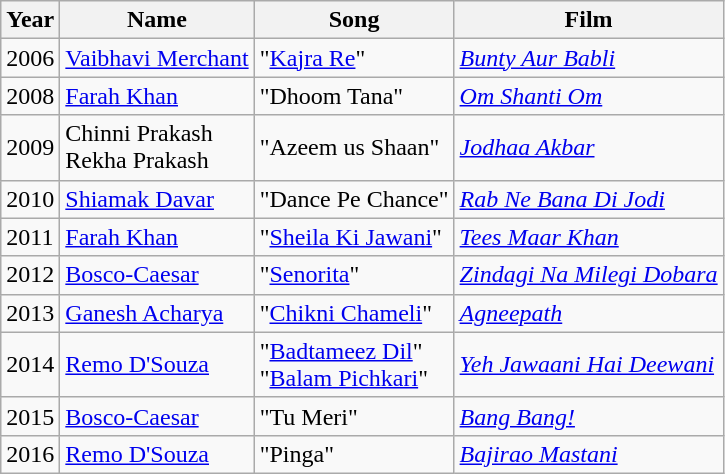<table class="wikitable">
<tr>
<th>Year</th>
<th>Name</th>
<th>Song</th>
<th>Film</th>
</tr>
<tr>
<td>2006</td>
<td><a href='#'>Vaibhavi Merchant</a></td>
<td>"<a href='#'>Kajra Re</a>"</td>
<td><em><a href='#'>Bunty Aur Babli</a></em></td>
</tr>
<tr>
<td>2008</td>
<td><a href='#'>Farah Khan</a></td>
<td>"Dhoom Tana"</td>
<td><em><a href='#'>Om Shanti Om</a></em></td>
</tr>
<tr>
<td>2009</td>
<td>Chinni Prakash <br> Rekha Prakash</td>
<td>"Azeem us Shaan"</td>
<td><em><a href='#'>Jodhaa Akbar</a></em></td>
</tr>
<tr>
<td>2010</td>
<td><a href='#'>Shiamak Davar</a></td>
<td>"Dance Pe Chance"</td>
<td><em><a href='#'>Rab Ne Bana Di Jodi</a></em></td>
</tr>
<tr>
<td>2011</td>
<td><a href='#'>Farah Khan</a></td>
<td>"<a href='#'>Sheila Ki Jawani</a>"</td>
<td><em><a href='#'>Tees Maar Khan</a></em></td>
</tr>
<tr>
<td>2012</td>
<td><a href='#'>Bosco-Caesar</a></td>
<td>"<a href='#'>Senorita</a>"</td>
<td><em><a href='#'>Zindagi Na Milegi Dobara</a></em></td>
</tr>
<tr>
<td>2013</td>
<td><a href='#'>Ganesh Acharya</a></td>
<td>"<a href='#'>Chikni Chameli</a>"</td>
<td><em><a href='#'>Agneepath</a></em></td>
</tr>
<tr>
<td>2014</td>
<td><a href='#'>Remo D'Souza</a></td>
<td>"<a href='#'>Badtameez Dil</a>" <br> "<a href='#'>Balam Pichkari</a>"</td>
<td><em><a href='#'>Yeh Jawaani Hai Deewani</a></em></td>
</tr>
<tr>
<td>2015</td>
<td><a href='#'>Bosco-Caesar</a></td>
<td>"Tu Meri"</td>
<td><em><a href='#'>Bang Bang!</a></em></td>
</tr>
<tr>
<td>2016</td>
<td><a href='#'>Remo D'Souza</a></td>
<td>"Pinga"</td>
<td><em><a href='#'>Bajirao Mastani</a></em></td>
</tr>
</table>
